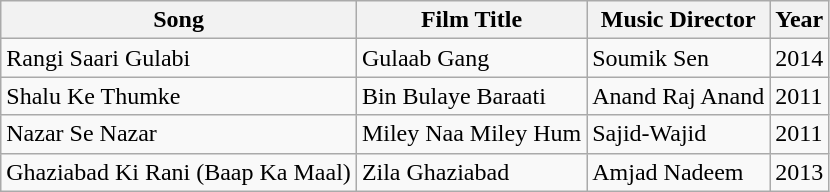<table class="wikitable">
<tr>
<th>Song</th>
<th>Film Title</th>
<th>Music Director</th>
<th>Year</th>
</tr>
<tr>
<td>Rangi Saari Gulabi</td>
<td>Gulaab Gang</td>
<td>Soumik Sen</td>
<td>2014</td>
</tr>
<tr>
<td>Shalu Ke Thumke</td>
<td>Bin Bulaye Baraati</td>
<td>Anand Raj Anand</td>
<td>2011</td>
</tr>
<tr>
<td>Nazar Se Nazar</td>
<td>Miley Naa Miley Hum</td>
<td>Sajid-Wajid</td>
<td>2011</td>
</tr>
<tr>
<td>Ghaziabad Ki Rani (Baap Ka Maal)</td>
<td>Zila Ghaziabad</td>
<td>Amjad Nadeem</td>
<td>2013</td>
</tr>
</table>
